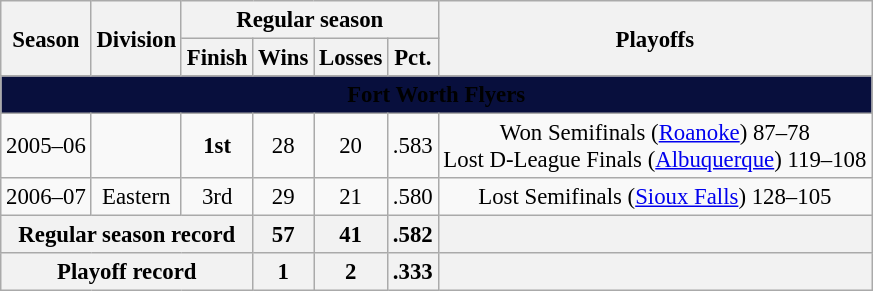<table class="wikitable" style="font-size:95%; text-align:center">
<tr>
<th rowspan=2>Season</th>
<th rowspan=2>Division</th>
<th colspan=4>Regular season</th>
<th rowspan=2>Playoffs</th>
</tr>
<tr>
<th>Finish</th>
<th>Wins</th>
<th>Losses</th>
<th>Pct.</th>
</tr>
<tr>
<td colspan=10 align="center" bgcolor="#080F3D"><span><strong>Fort Worth Flyers</strong></span></td>
</tr>
<tr>
<td>2005–06</td>
<td></td>
<td><strong>1st</strong></td>
<td>28</td>
<td>20</td>
<td>.583</td>
<td>Won Semifinals (<a href='#'>Roanoke</a>) 87–78<br>Lost D-League Finals (<a href='#'>Albuquerque</a>) 119–108</td>
</tr>
<tr>
<td>2006–07</td>
<td>Eastern</td>
<td>3rd</td>
<td>29</td>
<td>21</td>
<td>.580</td>
<td>Lost Semifinals (<a href='#'>Sioux Falls</a>) 128–105</td>
</tr>
<tr>
<th colspan=3>Regular season record</th>
<th>57</th>
<th>41</th>
<th>.582</th>
<th></th>
</tr>
<tr>
<th colspan=3>Playoff record</th>
<th>1</th>
<th>2</th>
<th>.333</th>
<th></th>
</tr>
</table>
